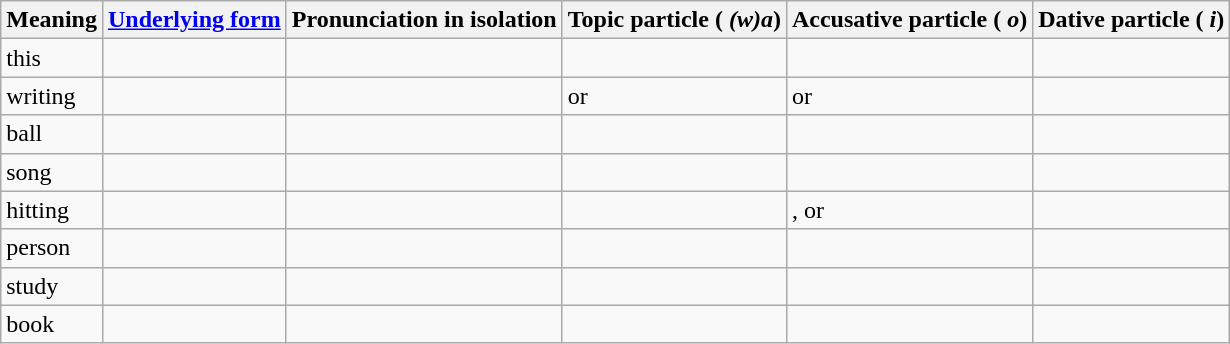<table class="wikitable">
<tr>
<th>Meaning</th>
<th><a href='#'>Underlying form</a></th>
<th>Pronunciation in isolation</th>
<th>Topic particle ( <em>(w)a</em>)</th>
<th>Accusative particle ( <em>o</em>)</th>
<th>Dative particle ( <em>i</em>)</th>
</tr>
<tr>
<td>this</td>
<td></td>
<td></td>
<td></td>
<td></td>
<td></td>
</tr>
<tr>
<td>writing</td>
<td></td>
<td></td>
<td> or </td>
<td> or </td>
<td></td>
</tr>
<tr>
<td>ball</td>
<td></td>
<td></td>
<td></td>
<td></td>
<td></td>
</tr>
<tr>
<td>song</td>
<td></td>
<td></td>
<td></td>
<td></td>
<td></td>
</tr>
<tr>
<td>hitting</td>
<td></td>
<td></td>
<td></td>
<td>,  or </td>
<td></td>
</tr>
<tr>
<td>person</td>
<td></td>
<td></td>
<td></td>
<td></td>
<td></td>
</tr>
<tr>
<td>study</td>
<td></td>
<td></td>
<td></td>
<td></td>
<td></td>
</tr>
<tr>
<td>book</td>
<td></td>
<td></td>
<td></td>
<td></td>
<td></td>
</tr>
</table>
